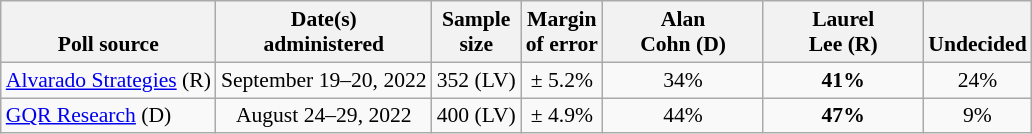<table class="wikitable" style="font-size:90%;text-align:center;">
<tr valign=bottom>
<th>Poll source</th>
<th>Date(s)<br>administered</th>
<th>Sample<br>size</th>
<th>Margin<br>of error</th>
<th style="width:100px;">Alan<br>Cohn (D)</th>
<th style="width:100px;">Laurel<br>Lee (R)</th>
<th>Undecided</th>
</tr>
<tr>
<td style="text-align:left;"><a href='#'>Alvarado Strategies</a> (R)</td>
<td>September 19–20, 2022</td>
<td>352 (LV)</td>
<td>± 5.2%</td>
<td>34%</td>
<td><strong>41%</strong></td>
<td>24%</td>
</tr>
<tr>
<td style="text-align:left;"><a href='#'>GQR Research</a> (D)</td>
<td>August 24–29, 2022</td>
<td>400 (LV)</td>
<td>± 4.9%</td>
<td>44%</td>
<td><strong>47%</strong></td>
<td>9%</td>
</tr>
</table>
